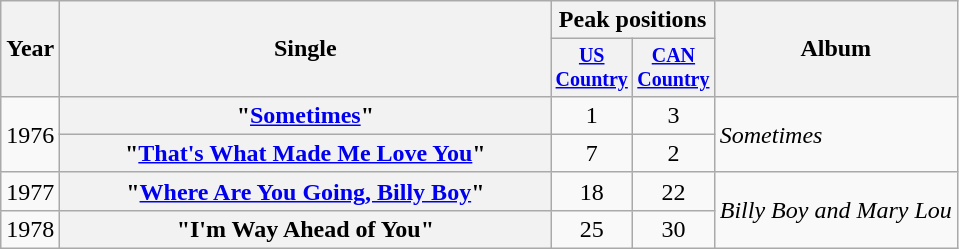<table class="wikitable plainrowheaders" style="text-align:center;">
<tr>
<th rowspan="2">Year</th>
<th rowspan="2" style="width:20em;">Single</th>
<th colspan="2">Peak positions</th>
<th rowspan="2">Album</th>
</tr>
<tr style="font-size:smaller;">
<th width="45"><a href='#'>US Country</a><br></th>
<th width="45"><a href='#'>CAN Country</a></th>
</tr>
<tr>
<td rowspan="2">1976</td>
<th scope="row">"<a href='#'>Sometimes</a>"</th>
<td>1</td>
<td>3</td>
<td align="left" rowspan="2"><em>Sometimes</em></td>
</tr>
<tr>
<th scope="row">"<a href='#'>That's What Made Me Love You</a>"</th>
<td>7</td>
<td>2</td>
</tr>
<tr>
<td>1977</td>
<th scope="row">"<a href='#'>Where Are You Going, Billy Boy</a>"</th>
<td>18</td>
<td>22</td>
<td align="left" rowspan="2"><em>Billy Boy and Mary Lou</em></td>
</tr>
<tr>
<td>1978</td>
<th scope="row">"I'm Way Ahead of You"</th>
<td>25</td>
<td>30</td>
</tr>
</table>
